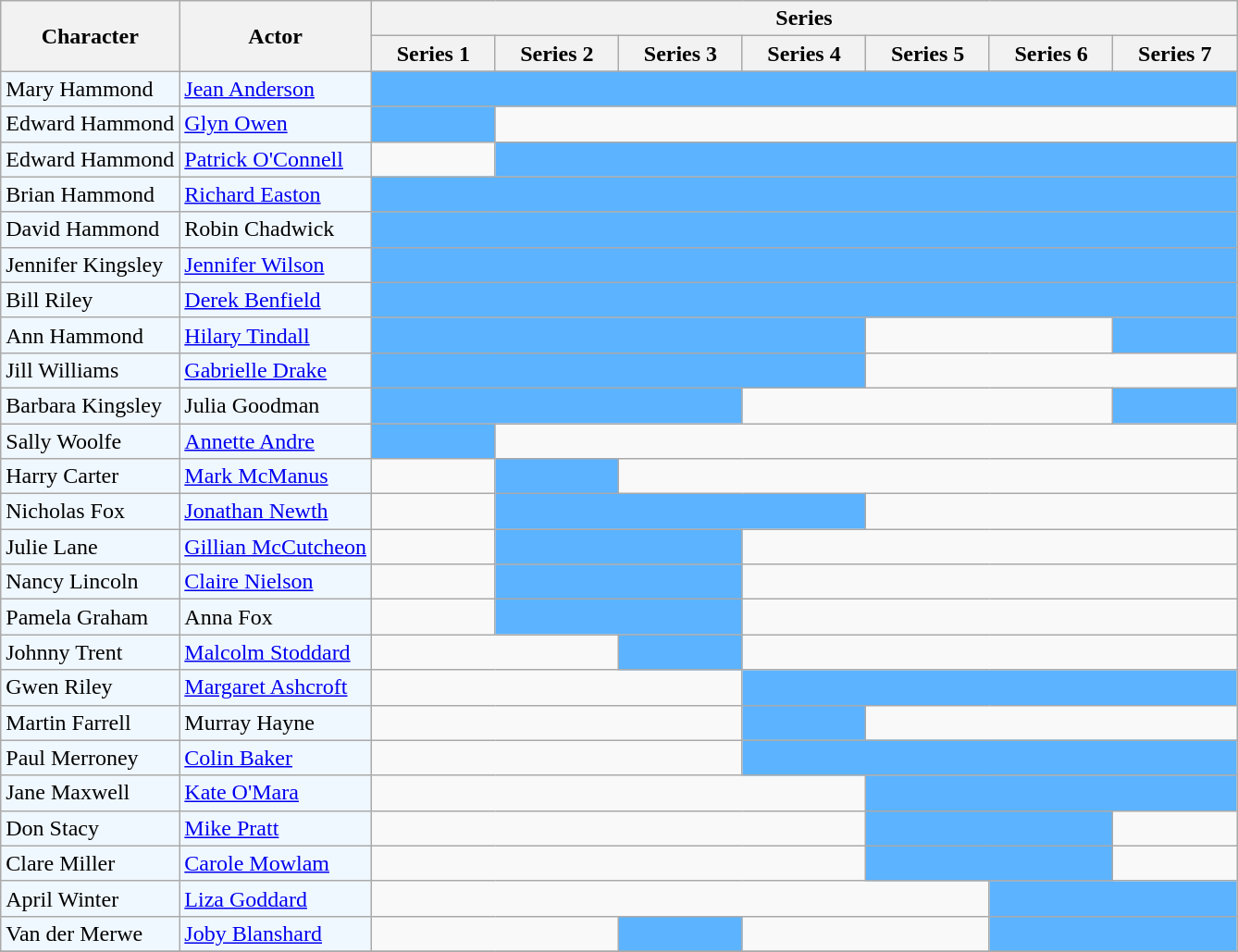<table class="wikitable">
<tr>
<th rowspan="2" style=”background:#C6DEFF”>Character</th>
<th rowspan="2" style=”background:#C6DEFF”>Actor</th>
<th colspan="7" style=”background:#C6DEFF”>Series</th>
</tr>
<tr>
<th width="10%">Series 1</th>
<th width="10%">Series 2</th>
<th width="10%">Series 3</th>
<th width="10%">Series 4</th>
<th width="10%">Series 5</th>
<th width="10%">Series 6</th>
<th width="10%">Series 7</th>
</tr>
<tr>
<td scope="col" colspan="1" style="background:#F0F8FF">Mary Hammond</td>
<td scope="col" colspan="1" style="background:#F0F8FF"><a href='#'>Jean Anderson</a></td>
<td scope="col" colspan="7" style="background:#5CB3FF"></td>
</tr>
<tr>
<td scope="col" colspan="1" style="background:#F0F8FF">Edward Hammond</td>
<td scope="col" colspan="1" style="background:#F0F8FF"><a href='#'>Glyn Owen</a></td>
<td scope="col" colspan="1" style="background:#5CB3FF"></td>
<td scope="col" colspan="6"></td>
</tr>
<tr>
<td scope="col" colspan="1" style="background:#F0F8FF">Edward Hammond</td>
<td scope="col" colspan="1" style="background:#F0F8FF"><a href='#'>Patrick O'Connell</a></td>
<td scope="col" colspan="1"></td>
<td scope="col" colspan="6" style="background:#5CB3FF"></td>
</tr>
<tr>
<td scope="col" colspan="1" style="background:#F0F8FF">Brian Hammond</td>
<td scope="col" colspan="1" style="background:#F0F8FF"><a href='#'>Richard Easton</a></td>
<td scope="col" colspan="7" style="background:#5CB3FF"></td>
</tr>
<tr>
<td scope="col" colspan="1" style="background:#F0F8FF">David Hammond</td>
<td scope="col" colspan="1" style="background:#F0F8FF">Robin Chadwick</td>
<td scope="col" colspan="7" style="background:#5CB3FF"></td>
</tr>
<tr>
<td scope="col" colspan="1" style="background:#F0F8FF">Jennifer Kingsley</td>
<td scope="col" colspan="1" style="background:#F0F8FF"><a href='#'>Jennifer Wilson</a></td>
<td scope="col" colspan="7" style="background:#5CB3FF"></td>
</tr>
<tr>
<td scope="col" colspan="1" style="background:#F0F8FF">Bill Riley</td>
<td scope="col" colspan="1" style="background:#F0F8FF"><a href='#'>Derek Benfield</a></td>
<td scope="col" colspan="7" style="background:#5CB3FF"></td>
</tr>
<tr>
<td scope="col" colspan="1" style="background:#F0F8FF">Ann Hammond</td>
<td scope="col" colspan="1" style="background:#F0F8FF"><a href='#'>Hilary Tindall</a></td>
<td scope="col" colspan="4" style="background:#5CB3FF"></td>
<td scope="col" colspan="2"></td>
<td scope="col" colspan="1" style="background:#5CB3FF"></td>
</tr>
<tr>
<td scope="col" colspan="1" style="background:#F0F8FF">Jill Williams</td>
<td scope="col" colspan="1" style="background:#F0F8FF"><a href='#'>Gabrielle Drake</a></td>
<td scope="col" colspan="4" style="background:#5CB3FF"></td>
<td scope="col" colspan="3"></td>
</tr>
<tr>
<td scope="col" colspan="1" style="background:#F0F8FF">Barbara Kingsley</td>
<td scope="col" colspan="1" style="background:#F0F8FF">Julia Goodman</td>
<td scope="col" colspan="3" style="background:#5CB3FF"></td>
<td scope="col" colspan="3"></td>
<td scope="col" colspan="1" style="background:#5CB3FF"></td>
</tr>
<tr>
<td scope="col" colspan="1" style="background:#F0F8FF">Sally Woolfe</td>
<td scope="col" colspan="1" style="background:#F0F8FF"><a href='#'>Annette Andre</a></td>
<td scope="col" colspan="1" style="background:#5CB3FF"></td>
<td scope="col" colspan="6"></td>
</tr>
<tr>
<td scope="col" colspan="1" style="background:#F0F8FF">Harry Carter</td>
<td scope="col" colspan="1" style="background:#F0F8FF"><a href='#'>Mark McManus</a></td>
<td scope="col" colspan="1"></td>
<td scope="col" colspan="1" style="background:#5CB3FF"></td>
<td scope="col" colspan="5"></td>
</tr>
<tr>
<td scope="col" colspan="1" style="background:#F0F8FF">Nicholas Fox</td>
<td scope="col" colspan="1" style="background:#F0F8FF"><a href='#'>Jonathan Newth</a></td>
<td scope="col" colspan="1"></td>
<td scope="col" colspan="3" style="background:#5CB3FF"></td>
<td scope="col" colspan="3"></td>
</tr>
<tr>
<td scope="col" colspan="1" style="background:#F0F8FF">Julie Lane</td>
<td scope="col" colspan="1" style="background:#F0F8FF"><a href='#'>Gillian McCutcheon</a></td>
<td scope="col" colspan="1"></td>
<td scope="col" colspan="2" style="background:#5CB3FF"></td>
<td scope="col" colspan="4"></td>
</tr>
<tr>
<td scope="col" colspan="1" style="background:#F0F8FF">Nancy Lincoln</td>
<td scope="col" colspan="1" style="background:#F0F8FF"><a href='#'>Claire Nielson</a></td>
<td scope="col" colspan="1"></td>
<td scope="col" colspan="2" style="background:#5CB3FF"></td>
<td scope="col" colspan="4"></td>
</tr>
<tr>
<td scope="col" colspan="1" style="background:#F0F8FF">Pamela Graham</td>
<td scope="col" colspan="1" style="background:#F0F8FF">Anna Fox</td>
<td scope="col" colspan="1"></td>
<td scope="col" colspan="2" style="background:#5CB3FF"></td>
<td scope="col" colspan="4"></td>
</tr>
<tr>
<td scope="col" colspan="1" style="background:#F0F8FF">Johnny Trent</td>
<td scope="col" colspan="1" style="background:#F0F8FF"><a href='#'>Malcolm Stoddard</a></td>
<td scope="col" colspan="2"></td>
<td scope="col" colspan="1" style="background:#5CB3FF"></td>
<td scope="col" colspan="4"></td>
</tr>
<tr>
<td scope="col" colspan="1" style="background:#F0F8FF">Gwen Riley</td>
<td scope="col" colspan="1" style="background:#F0F8FF"><a href='#'>Margaret Ashcroft</a></td>
<td scope="col" colspan="3"></td>
<td scope="col" colspan="4" style="background:#5CB3FF"></td>
</tr>
<tr>
<td scope="col" colspan="1" style="background:#F0F8FF">Martin Farrell</td>
<td scope="col" colspan="1" style="background:#F0F8FF">Murray Hayne</td>
<td scope="col" colspan="3"></td>
<td scope="col" colspan="1" style="background:#5CB3FF"></td>
<td scope="col" colspan="3"></td>
</tr>
<tr>
<td scope="col" colspan="1" style="background:#F0F8FF">Paul Merroney</td>
<td scope="col" colspan="1" style="background:#F0F8FF"><a href='#'>Colin Baker</a></td>
<td scope="col" colspan="3"></td>
<td scope="col" colspan="4" style="background:#5CB3FF"></td>
</tr>
<tr>
<td scope="col" colspan="1" style="background:#F0F8FF">Jane Maxwell</td>
<td scope="col" colspan="1" style="background:#F0F8FF"><a href='#'>Kate O'Mara</a></td>
<td scope="col" colspan="4"></td>
<td scope="col" colspan="3" style="background:#5CB3FF"></td>
</tr>
<tr>
<td scope="col" colspan="1" style="background:#F0F8FF">Don Stacy</td>
<td scope="col" colspan="1" style="background:#F0F8FF"><a href='#'>Mike Pratt</a></td>
<td scope="col" colspan="4"></td>
<td scope="col" colspan="2" style="background:#5CB3FF"></td>
<td scope="col" colspan="1"></td>
</tr>
<tr>
<td scope="col" colspan="1" style="background:#F0F8FF">Clare Miller</td>
<td scope="col" colspan="1" style="background:#F0F8FF"><a href='#'>Carole Mowlam</a></td>
<td scope="col" colspan="4"></td>
<td scope="col" colspan="2" style="background:#5CB3FF"></td>
<td scope="col" colspan="1"></td>
</tr>
<tr>
<td scope="col" colspan="1" style="background:#F0F8FF">April Winter</td>
<td scope="col" colspan="1" style="background:#F0F8FF"><a href='#'>Liza Goddard</a></td>
<td scope="col" colspan="5"></td>
<td scope="col" colspan="2" style="background:#5CB3FF"></td>
</tr>
<tr>
<td scope="col" colspan="1" style="background:#F0F8FF">Van der Merwe </td>
<td scope="col" colspan="1" style="background:#F0F8FF"><a href='#'>Joby Blanshard</a></td>
<td scope="col" colspan="2"></td>
<td scope="col" colspan="1" style="background:#5CB3FF"></td>
<td scope="col" colspan="2"></td>
<td scope="col" colspan="2" style="background:#5CB3FF"></td>
</tr>
<tr>
</tr>
</table>
